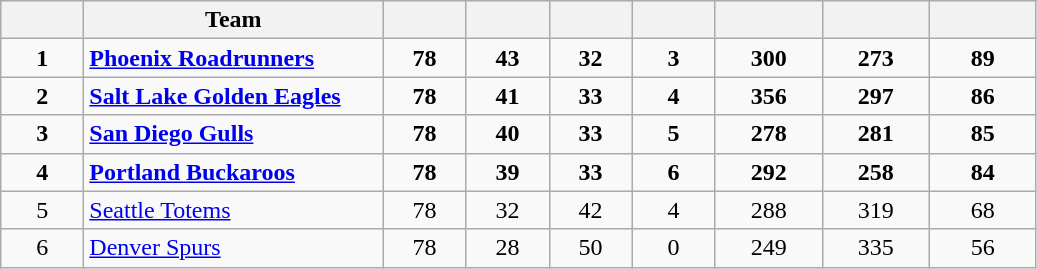<table class="wikitable sortable">
<tr>
<th scope="col" style="width:3em"></th>
<th scope="col" style="width:12em">Team</th>
<th scope="col" style="width:3em" class="unsortable"></th>
<th scope="col" style="width:3em"></th>
<th scope="col" style="width:3em"></th>
<th scope="col" style="width:3em"></th>
<th scope="col" style="width:4em"></th>
<th scope="col" style="width:4em"></th>
<th scope="col" style="width:4em"></th>
</tr>
<tr style="text-align:center;font-weight:bold;">
<td>1</td>
<td style="text-align:left;"><a href='#'>Phoenix Roadrunners</a></td>
<td>78</td>
<td>43</td>
<td>32</td>
<td>3</td>
<td>300</td>
<td>273</td>
<td>89</td>
</tr>
<tr style="text-align:center;font-weight:bold;">
<td>2</td>
<td style="text-align:left;"><a href='#'>Salt Lake Golden Eagles</a></td>
<td>78</td>
<td>41</td>
<td>33</td>
<td>4</td>
<td>356</td>
<td>297</td>
<td>86</td>
</tr>
<tr style="text-align:center;font-weight:bold;">
<td>3</td>
<td style="text-align:left;"><a href='#'>San Diego Gulls</a></td>
<td>78</td>
<td>40</td>
<td>33</td>
<td>5</td>
<td>278</td>
<td>281</td>
<td>85</td>
</tr>
<tr style="text-align:center;font-weight:bold;">
<td>4</td>
<td style="text-align:left;"><a href='#'>Portland Buckaroos</a></td>
<td>78</td>
<td>39</td>
<td>33</td>
<td>6</td>
<td>292</td>
<td>258</td>
<td>84</td>
</tr>
<tr style="text-align:center;">
<td>5</td>
<td style="text-align:left;"><a href='#'>Seattle Totems</a></td>
<td>78</td>
<td>32</td>
<td>42</td>
<td>4</td>
<td>288</td>
<td>319</td>
<td>68</td>
</tr>
<tr style="text-align:center;">
<td>6</td>
<td style="text-align:left;"><a href='#'>Denver Spurs</a></td>
<td>78</td>
<td>28</td>
<td>50</td>
<td>0</td>
<td>249</td>
<td>335</td>
<td>56</td>
</tr>
</table>
